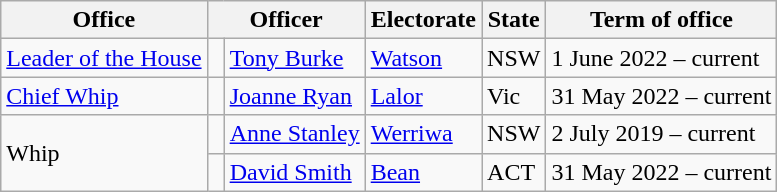<table class="wikitable sortable">
<tr>
<th>Office</th>
<th colspan="2">Officer</th>
<th>Electorate</th>
<th>State</th>
<th>Term of office</th>
</tr>
<tr>
<td><a href='#'>Leader of the House</a></td>
<td> </td>
<td><a href='#'>Tony Burke</a> </td>
<td><a href='#'>Watson</a></td>
<td>NSW</td>
<td>1 June 2022 – current</td>
</tr>
<tr>
<td><a href='#'>Chief Whip</a></td>
<td> </td>
<td><a href='#'>Joanne Ryan</a></td>
<td><a href='#'>Lalor</a></td>
<td>Vic</td>
<td>31 May 2022 – current</td>
</tr>
<tr>
<td rowspan="2">Whip</td>
<td> </td>
<td><a href='#'>Anne Stanley</a></td>
<td><a href='#'>Werriwa</a></td>
<td>NSW</td>
<td>2 July 2019 – current</td>
</tr>
<tr>
<td> </td>
<td><a href='#'>David Smith</a></td>
<td><a href='#'>Bean</a></td>
<td>ACT</td>
<td>31 May 2022 – current</td>
</tr>
</table>
